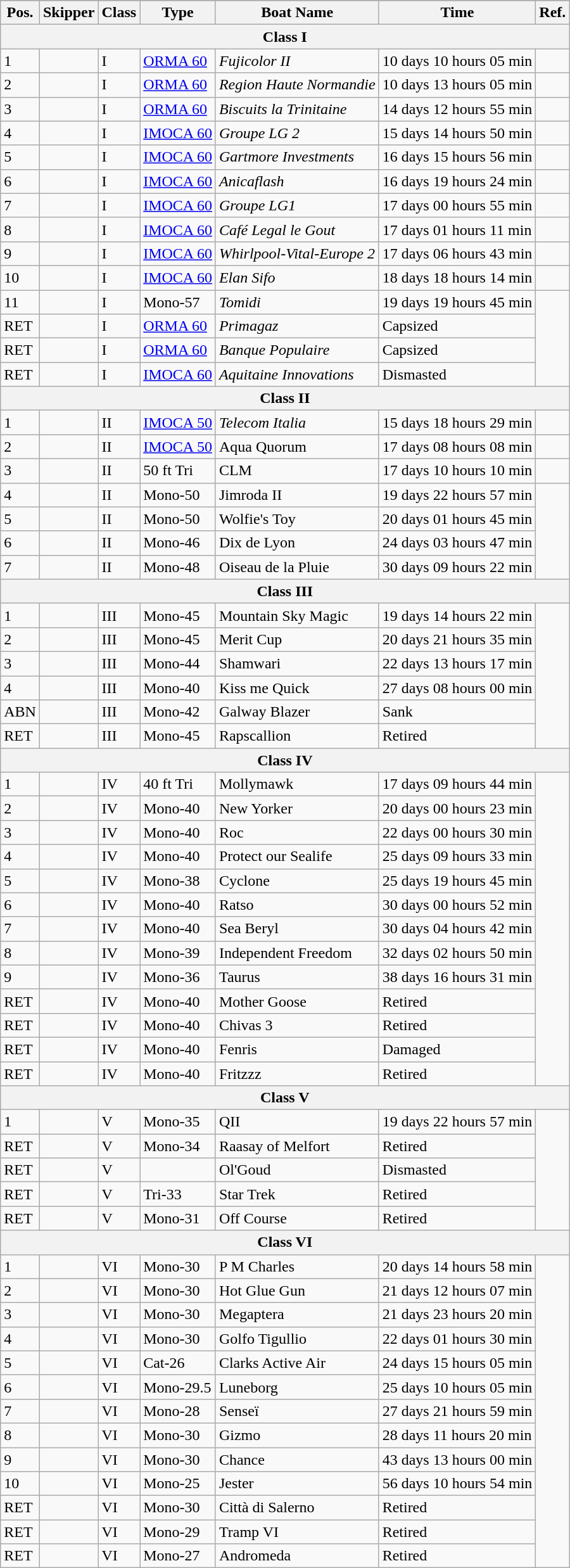<table class="wikitable sortable">
<tr>
</tr>
<tr>
<th>Pos.</th>
<th>Skipper</th>
<th>Class</th>
<th>Type</th>
<th>Boat Name</th>
<th>Time</th>
<th>Ref.</th>
</tr>
<tr>
<th colspan=7>Class I</th>
</tr>
<tr>
<td>1</td>
<td></td>
<td>I</td>
<td><a href='#'>ORMA 60</a></td>
<td><em>Fujicolor II</em></td>
<td>10 days 10 hours 05 min</td>
<td></td>
</tr>
<tr>
<td>2</td>
<td></td>
<td>I</td>
<td><a href='#'>ORMA 60</a></td>
<td><em>Region Haute Normandie</em></td>
<td>10 days 13 hours 05 min</td>
<td></td>
</tr>
<tr>
<td>3</td>
<td></td>
<td>I</td>
<td><a href='#'>ORMA 60</a></td>
<td><em>Biscuits la Trinitaine</em></td>
<td>14 days 12 hours 55 min</td>
<td></td>
</tr>
<tr>
<td>4</td>
<td></td>
<td>I</td>
<td><a href='#'>IMOCA 60</a></td>
<td><em>Groupe LG 2</em></td>
<td>15 days 14 hours 50 min</td>
<td></td>
</tr>
<tr>
<td>5</td>
<td></td>
<td>I</td>
<td><a href='#'>IMOCA 60</a></td>
<td><em>Gartmore Investments</em></td>
<td>16 days 15 hours 56 min</td>
<td></td>
</tr>
<tr>
<td>6</td>
<td></td>
<td>I</td>
<td><a href='#'>IMOCA 60</a></td>
<td><em>Anicaflash</em></td>
<td>16 days 19 hours 24 min</td>
<td></td>
</tr>
<tr>
<td>7</td>
<td></td>
<td>I</td>
<td><a href='#'>IMOCA 60</a></td>
<td><em>Groupe LG1</em></td>
<td>17 days 00 hours 55 min</td>
<td></td>
</tr>
<tr>
<td>8</td>
<td></td>
<td>I</td>
<td><a href='#'>IMOCA 60</a></td>
<td><em>Café Legal le Gout</em></td>
<td>17 days 01 hours 11 min</td>
<td></td>
</tr>
<tr>
<td>9</td>
<td></td>
<td>I</td>
<td><a href='#'>IMOCA 60</a></td>
<td><em>Whirlpool-Vital-Europe 2</em></td>
<td>17 days 06 hours 43 min</td>
<td></td>
</tr>
<tr>
<td>10</td>
<td></td>
<td>I</td>
<td><a href='#'>IMOCA 60</a></td>
<td><em>Elan Sifo</em></td>
<td>18 days 18 hours 14 min</td>
<td></td>
</tr>
<tr>
<td>11</td>
<td></td>
<td>I</td>
<td>Mono-57</td>
<td><em>Tomidi</em></td>
<td>19 days 19 hours 45 min</td>
</tr>
<tr>
<td>RET</td>
<td></td>
<td>I</td>
<td><a href='#'>ORMA 60</a></td>
<td><em>Primagaz</em></td>
<td>Capsized</td>
</tr>
<tr>
<td>RET</td>
<td></td>
<td>I</td>
<td><a href='#'>ORMA 60</a></td>
<td><em>Banque Populaire</em></td>
<td>Capsized</td>
</tr>
<tr>
<td>RET</td>
<td></td>
<td>I</td>
<td><a href='#'>IMOCA 60</a></td>
<td><em>Aquitaine Innovations</em></td>
<td>Dismasted</td>
</tr>
<tr>
<th colspan=7>Class II</th>
</tr>
<tr>
<td>1</td>
<td></td>
<td>II</td>
<td><a href='#'>IMOCA 50</a></td>
<td><em>Telecom Italia</em></td>
<td>15 days 18 hours 29 min</td>
<td></td>
</tr>
<tr>
<td>2</td>
<td></td>
<td>II</td>
<td><a href='#'>IMOCA 50</a></td>
<td>Aqua Quorum</td>
<td>17 days 08 hours 08 min</td>
<td></td>
</tr>
<tr>
<td>3</td>
<td></td>
<td>II</td>
<td>50 ft Tri</td>
<td>CLM</td>
<td>17 days 10 hours 10 min</td>
<td></td>
</tr>
<tr>
<td>4</td>
<td></td>
<td>II</td>
<td>Mono-50</td>
<td>Jimroda II</td>
<td>19 days 22 hours 57 min</td>
</tr>
<tr>
<td>5</td>
<td></td>
<td>II</td>
<td>Mono-50</td>
<td>Wolfie's Toy</td>
<td>20 days 01 hours 45 min</td>
</tr>
<tr>
<td>6</td>
<td></td>
<td>II</td>
<td>Mono-46</td>
<td>Dix de Lyon</td>
<td>24 days 03 hours 47 min</td>
</tr>
<tr>
<td>7</td>
<td></td>
<td>II</td>
<td>Mono-48</td>
<td>Oiseau de la Pluie</td>
<td>30 days 09 hours 22 min</td>
</tr>
<tr>
<th colspan=7>Class III</th>
</tr>
<tr>
<td>1</td>
<td></td>
<td>III</td>
<td>Mono-45</td>
<td>Mountain Sky Magic</td>
<td>19 days 14 hours 22 min</td>
</tr>
<tr>
<td>2</td>
<td></td>
<td>III</td>
<td>Mono-45</td>
<td>Merit Cup</td>
<td>20 days 21 hours 35 min</td>
</tr>
<tr>
<td>3</td>
<td></td>
<td>III</td>
<td>Mono-44</td>
<td>Shamwari</td>
<td>22 days 13 hours 17 min</td>
</tr>
<tr>
<td>4</td>
<td></td>
<td>III</td>
<td>Mono-40</td>
<td>Kiss me Quick</td>
<td>27 days 08 hours 00 min</td>
</tr>
<tr>
<td>ABN</td>
<td></td>
<td>III</td>
<td>Mono-42</td>
<td>Galway Blazer</td>
<td>Sank</td>
</tr>
<tr>
<td>RET</td>
<td></td>
<td>III</td>
<td>Mono-45</td>
<td>Rapscallion</td>
<td>Retired</td>
</tr>
<tr>
<th colspan=7>Class IV</th>
</tr>
<tr>
<td>1</td>
<td></td>
<td>IV</td>
<td>40 ft Tri</td>
<td>Mollymawk</td>
<td>17 days 09 hours 44 min</td>
</tr>
<tr>
<td>2</td>
<td></td>
<td>IV</td>
<td>Mono-40</td>
<td>New Yorker</td>
<td>20 days 00 hours 23 min</td>
</tr>
<tr>
<td>3</td>
<td></td>
<td>IV</td>
<td>Mono-40</td>
<td>Roc</td>
<td>22 days 00 hours 30 min</td>
</tr>
<tr>
<td>4</td>
<td></td>
<td>IV</td>
<td>Mono-40</td>
<td>Protect our Sealife</td>
<td>25 days 09 hours 33 min</td>
</tr>
<tr>
<td>5</td>
<td></td>
<td>IV</td>
<td>Mono-38</td>
<td>Cyclone</td>
<td>25 days 19 hours 45 min</td>
</tr>
<tr>
<td>6</td>
<td></td>
<td>IV</td>
<td>Mono-40</td>
<td>Ratso</td>
<td>30 days 00 hours 52 min</td>
</tr>
<tr>
<td>7</td>
<td></td>
<td>IV</td>
<td>Mono-40</td>
<td>Sea Beryl</td>
<td>30 days 04 hours 42 min</td>
</tr>
<tr>
<td>8</td>
<td></td>
<td>IV</td>
<td>Mono-39</td>
<td>Independent Freedom</td>
<td>32 days 02 hours 50 min</td>
</tr>
<tr>
<td>9</td>
<td></td>
<td>IV</td>
<td>Mono-36</td>
<td>Taurus</td>
<td>38 days 16 hours 31 min</td>
</tr>
<tr>
<td>RET</td>
<td></td>
<td>IV</td>
<td>Mono-40</td>
<td>Mother Goose</td>
<td>Retired</td>
</tr>
<tr>
<td>RET</td>
<td></td>
<td>IV</td>
<td>Mono-40</td>
<td>Chivas 3</td>
<td>Retired</td>
</tr>
<tr>
<td>RET</td>
<td></td>
<td>IV</td>
<td>Mono-40</td>
<td>Fenris</td>
<td>Damaged</td>
</tr>
<tr>
<td>RET</td>
<td></td>
<td>IV</td>
<td>Mono-40</td>
<td>Fritzzz</td>
<td>Retired</td>
</tr>
<tr>
<th colspan=7>Class V</th>
</tr>
<tr>
<td>1</td>
<td></td>
<td>V</td>
<td>Mono-35</td>
<td>QII</td>
<td>19 days 22 hours 57 min</td>
</tr>
<tr>
<td>RET</td>
<td></td>
<td>V</td>
<td>Mono-34</td>
<td>Raasay of Melfort</td>
<td>Retired</td>
</tr>
<tr>
<td>RET</td>
<td></td>
<td>V</td>
<td></td>
<td>Ol'Goud</td>
<td>Dismasted</td>
</tr>
<tr>
<td>RET</td>
<td></td>
<td>V</td>
<td>Tri-33</td>
<td>Star Trek</td>
<td>Retired</td>
</tr>
<tr>
<td>RET</td>
<td></td>
<td>V</td>
<td>Mono-31</td>
<td>Off Course</td>
<td>Retired</td>
</tr>
<tr>
<th colspan=7>Class VI</th>
</tr>
<tr>
<td>1</td>
<td></td>
<td>VI</td>
<td>Mono-30</td>
<td>P M Charles</td>
<td>20 days 14 hours 58 min</td>
</tr>
<tr>
<td>2</td>
<td></td>
<td>VI</td>
<td>Mono-30</td>
<td>Hot Glue Gun</td>
<td>21 days 12 hours 07 min</td>
</tr>
<tr>
<td>3</td>
<td></td>
<td>VI</td>
<td>Mono-30</td>
<td>Megaptera</td>
<td>21 days 23 hours 20 min</td>
</tr>
<tr>
<td>4</td>
<td></td>
<td>VI</td>
<td>Mono-30</td>
<td>Golfo Tigullio</td>
<td>22 days 01 hours 30 min</td>
</tr>
<tr>
<td>5</td>
<td></td>
<td>VI</td>
<td>Cat-26</td>
<td>Clarks Active Air</td>
<td>24 days 15 hours 05 min</td>
</tr>
<tr>
<td>6</td>
<td></td>
<td>VI</td>
<td>Mono-29.5</td>
<td>Luneborg</td>
<td>25 days 10 hours 05 min</td>
</tr>
<tr>
<td>7</td>
<td></td>
<td>VI</td>
<td>Mono-28</td>
<td>Senseï</td>
<td>27 days 21 hours 59 min</td>
</tr>
<tr>
<td>8</td>
<td></td>
<td>VI</td>
<td>Mono-30</td>
<td>Gizmo</td>
<td>28 days 11 hours 20 min</td>
</tr>
<tr>
<td>9</td>
<td></td>
<td>VI</td>
<td>Mono-30</td>
<td>Chance</td>
<td>43 days 13 hours 00 min</td>
</tr>
<tr>
<td>10</td>
<td></td>
<td>VI</td>
<td>Mono-25</td>
<td>Jester</td>
<td>56 days 10 hours 54 min</td>
</tr>
<tr>
<td>RET</td>
<td></td>
<td>VI</td>
<td>Mono-30</td>
<td>Città di Salerno</td>
<td>Retired</td>
</tr>
<tr>
<td>RET</td>
<td></td>
<td>VI</td>
<td>Mono-29</td>
<td>Tramp VI</td>
<td>Retired</td>
</tr>
<tr>
<td>RET</td>
<td></td>
<td>VI</td>
<td>Mono-27</td>
<td>Andromeda</td>
<td>Retired</td>
</tr>
</table>
